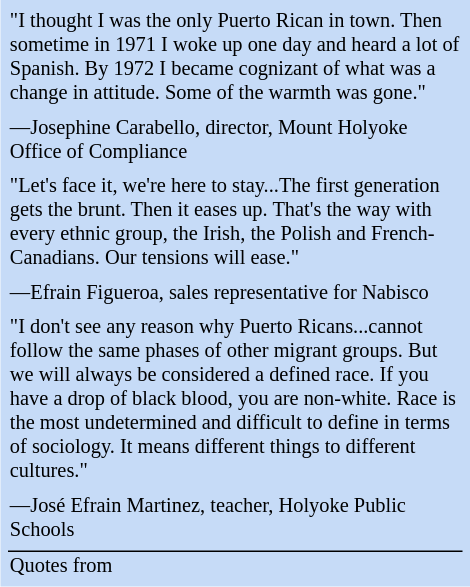<table class="toccolours" style="float: right; margin-left: 1em; margin-bottom: 1em; font-size: 85%; background:#c6dbf7; color:black; width:23em; max-width: 40%;" cellspacing="5">
<tr>
<td style="text-align: left;">"I thought I was the only Puerto Rican in town. Then sometime in 1971 I woke up one day and heard a lot of Spanish. By 1972 I became cognizant of what was a change in attitude. Some of the warmth was gone."</td>
</tr>
<tr>
<td style="text-align: left;">—Josephine Carabello, director, Mount Holyoke Office of Compliance</td>
</tr>
<tr>
<td style="text-align: left;">"Let's face it, we're here to stay...The first generation gets the brunt. Then it eases up. That's the way with every ethnic group, the Irish, the Polish and French-Canadians. Our tensions will ease."</td>
</tr>
<tr>
<td style="text-align: left;">—Efrain Figueroa, sales representative for Nabisco</td>
</tr>
<tr>
<td style="text-align: left;">"I don't see any reason why Puerto Ricans...cannot follow the same phases of other migrant groups. But we will always be considered a defined race. If you have a drop of black blood, you are non-white. Race is the most undetermined and difficult to define in terms of sociology. It means different things to different cultures."</td>
</tr>
<tr>
<td style="text-align: left;">—José Efrain Martinez, teacher, Holyoke Public Schools</td>
</tr>
<tr>
<td style="border-top: 1px solid black;">Quotes from </td>
</tr>
</table>
